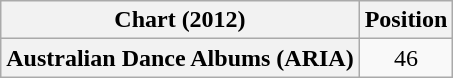<table class="wikitable plainrowheaders" style="text-align:center">
<tr>
<th scope="col">Chart (2012)</th>
<th scope="col">Position</th>
</tr>
<tr>
<th scope="row">Australian Dance Albums (ARIA)</th>
<td>46</td>
</tr>
</table>
